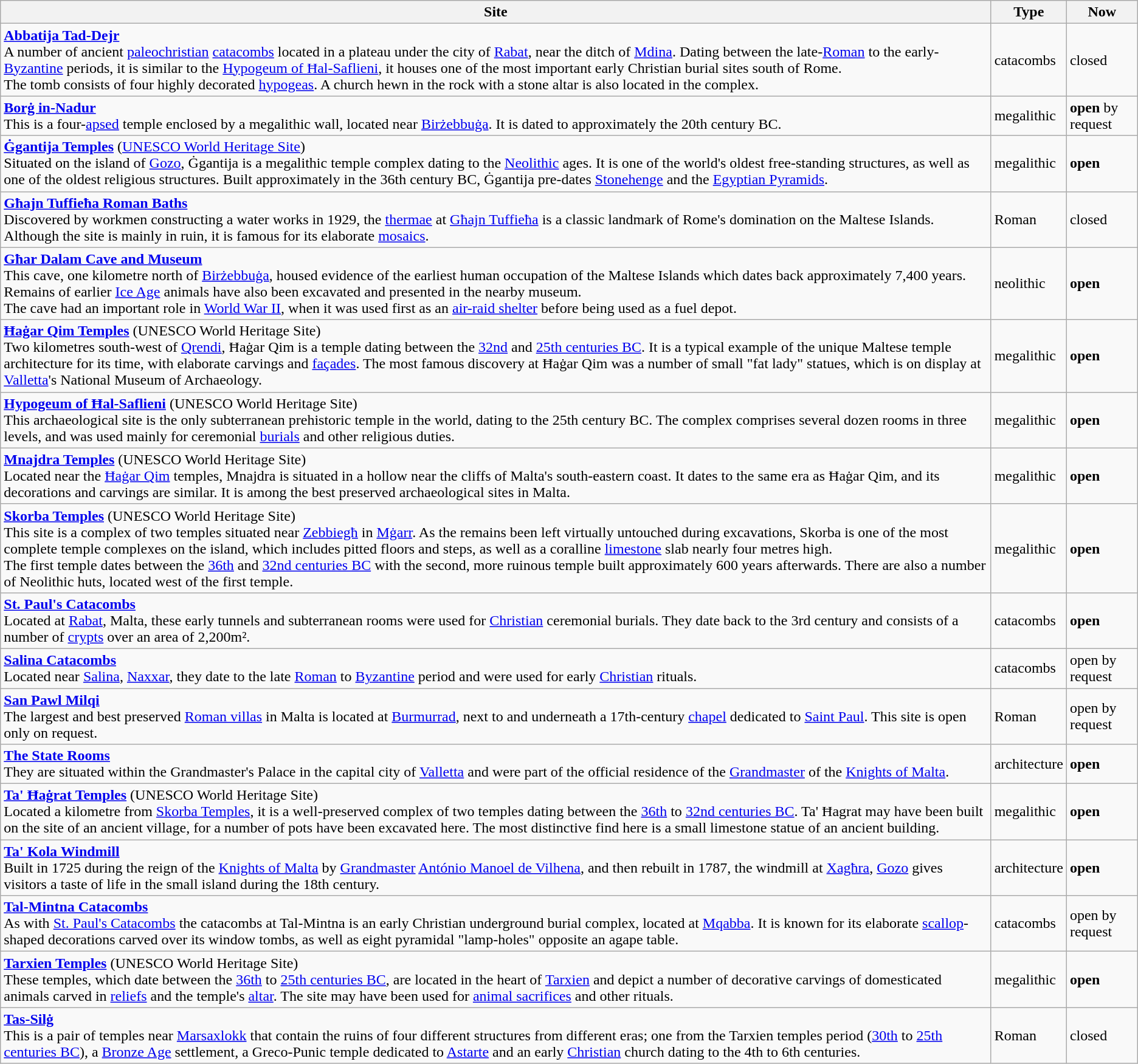<table class="wikitable sortable">
<tr>
<th>Site</th>
<th>Type</th>
<th>Now</th>
</tr>
<tr>
<td><strong><a href='#'>Abbatija Tad-Dejr</a></strong><br>A number of ancient <a href='#'>paleochristian</a> <a href='#'>catacombs</a> located in a plateau under the city of <a href='#'>Rabat</a>, near the ditch of <a href='#'>Mdina</a>. Dating between the late-<a href='#'>Roman</a> to the early-<a href='#'>Byzantine</a> periods, it is similar to the <a href='#'>Hypogeum of Ħal-Saflieni</a>, it houses one of the most important early Christian burial sites south of Rome.<br>The tomb consists of four highly decorated <a href='#'>hypogeas</a>. A church hewn in the rock with a stone altar is also located in the complex.</td>
<td>catacombs</td>
<td>closed</td>
</tr>
<tr>
<td><strong><a href='#'>Borġ in-Nadur</a></strong><br>This is a four-<a href='#'>apsed</a> temple enclosed by a megalithic wall, located near <a href='#'>Birżebbuġa</a>. It is dated to approximately the 20th century BC.</td>
<td>megalithic</td>
<td><strong>open</strong> by request</td>
</tr>
<tr>
<td><strong><a href='#'>Ġgantija Temples</a></strong> (<a href='#'>UNESCO World Heritage Site</a>)<br>Situated on the island of <a href='#'>Gozo</a>, Ġgantija is a megalithic temple complex dating to the <a href='#'>Neolithic</a> ages. It is one of the world's oldest free-standing structures, as well as one of the oldest religious structures. Built approximately in the 36th century BC, Ġgantija pre-dates <a href='#'>Stonehenge</a> and the <a href='#'>Egyptian Pyramids</a>.</td>
<td>megalithic</td>
<td><strong>open</strong></td>
</tr>
<tr>
<td><strong><a href='#'>Għajn Tuffieħa Roman Baths</a></strong><br>Discovered by workmen constructing a water works in 1929, the <a href='#'>thermae</a> at <a href='#'>Għajn Tuffieħa</a> is a classic landmark of Rome's domination on the Maltese Islands. Although the site is mainly in ruin, it is famous for its elaborate <a href='#'>mosaics</a>.</td>
<td>Roman</td>
<td>closed</td>
</tr>
<tr>
<td><strong><a href='#'>Għar Dalam Cave and Museum</a></strong><br>This cave, one kilometre north of <a href='#'>Birżebbuġa</a>,  housed evidence of the earliest human occupation of the Maltese Islands which dates back approximately 7,400 years. Remains of earlier <a href='#'>Ice Age</a> animals have also been excavated and presented in the nearby museum.<br>The cave had an important role in <a href='#'>World War II</a>, when it was used first as an <a href='#'>air-raid shelter</a> before being used as a fuel depot.</td>
<td>neolithic</td>
<td><strong>open</strong></td>
</tr>
<tr>
<td><strong><a href='#'>Ħaġar Qim Temples</a></strong> (UNESCO World Heritage Site)<br>Two kilometres south-west of <a href='#'>Qrendi</a>, Ħaġar Qim is a temple dating between the <a href='#'>32nd</a> and <a href='#'>25th centuries BC</a>. It is a typical example of the unique Maltese temple architecture for its time, with elaborate carvings and <a href='#'>façades</a>. The most famous discovery at Ħaġar Qim was a number of small "fat lady" statues, which is on display at <a href='#'>Valletta</a>'s National Museum of Archaeology.</td>
<td>megalithic</td>
<td><strong>open</strong></td>
</tr>
<tr>
<td><strong><a href='#'>Hypogeum of Ħal-Saflieni</a></strong> (UNESCO World Heritage Site)<br>This archaeological site is the only subterranean prehistoric temple in the world, dating to the 25th century BC. The complex comprises several dozen rooms in three levels, and was used mainly for ceremonial <a href='#'>burials</a> and other religious duties.</td>
<td>megalithic</td>
<td><strong>open</strong></td>
</tr>
<tr>
<td><strong><a href='#'>Mnajdra Temples</a></strong> (UNESCO World Heritage Site)<br>Located near the <a href='#'>Ħaġar Qim</a> temples, Mnajdra is situated in a hollow near the cliffs of Malta's south-eastern coast. It dates to the same era as Ħaġar Qim, and its decorations and carvings are similar. It is among the best preserved archaeological sites in Malta.</td>
<td>megalithic</td>
<td><strong>open</strong></td>
</tr>
<tr>
<td><strong><a href='#'>Skorba Temples</a></strong> (UNESCO World Heritage Site)<br>This site is a complex of two temples situated near <a href='#'>Zebbiegħ</a> in <a href='#'>Mġarr</a>. As the remains been left virtually untouched during excavations, Skorba is one of the most complete temple complexes on the island, which includes pitted floors and steps, as well as a coralline <a href='#'>limestone</a> slab nearly four metres high.<br>The first temple dates between the <a href='#'>36th</a> and <a href='#'>32nd centuries BC</a> with the second, more ruinous temple built approximately 600 years afterwards. There are also a number of Neolithic huts, located west of the first temple.</td>
<td>megalithic</td>
<td><strong>open</strong></td>
</tr>
<tr>
<td><strong><a href='#'>St. Paul's Catacombs</a></strong><br>Located at <a href='#'>Rabat</a>, Malta, these early tunnels and subterranean rooms were used for <a href='#'>Christian</a> ceremonial burials. They date back to the 3rd century and consists of a number of <a href='#'>crypts</a> over an area of 2,200m².</td>
<td>catacombs</td>
<td><strong>open</strong></td>
</tr>
<tr>
<td><strong><a href='#'>Salina Catacombs</a></strong><br>Located near <a href='#'>Salina</a>, <a href='#'>Naxxar</a>, they date to the late <a href='#'>Roman</a> to <a href='#'>Byzantine</a> period and were used for early <a href='#'>Christian</a> rituals.</td>
<td>catacombs</td>
<td>open by request</td>
</tr>
<tr>
<td><strong><a href='#'>San Pawl Milqi</a></strong><br>The largest and best preserved <a href='#'>Roman villas</a> in Malta is located at <a href='#'>Burmurrad</a>, next to and underneath a 17th-century <a href='#'>chapel</a> dedicated to <a href='#'>Saint Paul</a>. This site is open only on request.</td>
<td>Roman</td>
<td>open by request</td>
</tr>
<tr>
<td><strong><a href='#'>The State Rooms</a></strong><br>They are situated within the Grandmaster's Palace in the capital city of <a href='#'>Valletta</a> and were part of the official residence of the <a href='#'>Grandmaster</a> of the <a href='#'>Knights of Malta</a>.</td>
<td>architecture</td>
<td><strong>open</strong></td>
</tr>
<tr>
<td><strong><a href='#'>Ta' Ħaġrat Temples</a></strong> (UNESCO World Heritage Site)<br>Located a kilometre from <a href='#'>Skorba Temples</a>, it is a well-preserved complex of two temples dating between the <a href='#'>36th</a> to <a href='#'>32nd centuries BC</a>. Ta' Ħagrat may have been built on the site of an ancient village, for a number of pots have been excavated here. The most distinctive find here is a small limestone statue of an ancient building.</td>
<td>megalithic</td>
<td><strong>open</strong></td>
</tr>
<tr>
<td><strong><a href='#'>Ta' Kola Windmill</a></strong><br>Built in 1725 during the reign of the <a href='#'>Knights of Malta</a> by <a href='#'>Grandmaster</a> <a href='#'>António Manoel de Vilhena</a>,  and then rebuilt in 1787, the windmill at <a href='#'>Xagħra</a>, <a href='#'>Gozo</a> gives visitors a taste of life in the small island during the 18th century.</td>
<td>architecture</td>
<td><strong>open</strong></td>
</tr>
<tr>
<td><strong><a href='#'>Tal-Mintna Catacombs</a></strong><br>As with <a href='#'>St. Paul's Catacombs</a> the catacombs at Tal-Mintna is an early Christian underground burial complex, located at <a href='#'>Mqabba</a>. It is known for its elaborate <a href='#'>scallop</a>-shaped decorations carved over its window tombs, as well as eight pyramidal "lamp-holes" opposite an agape table.</td>
<td>catacombs</td>
<td>open by request</td>
</tr>
<tr>
<td><strong><a href='#'>Tarxien Temples</a></strong> (UNESCO World Heritage Site)<br>These temples, which date between the <a href='#'>36th</a> to <a href='#'>25th centuries BC</a>, are located in the heart of <a href='#'>Tarxien</a> and depict a number of decorative carvings of domesticated animals carved in <a href='#'>reliefs</a> and the temple's <a href='#'>altar</a>. The site may have been used for <a href='#'>animal sacrifices</a> and other rituals.</td>
<td>megalithic</td>
<td><strong>open</strong></td>
</tr>
<tr>
<td><strong><a href='#'>Tas-Silġ</a></strong><br>This is a pair of temples near <a href='#'>Marsaxlokk</a> that contain the ruins of four different structures from different eras; one from the Tarxien temples period (<a href='#'>30th</a> to <a href='#'>25th centuries BC</a>), a <a href='#'>Bronze Age</a> settlement, a Greco-Punic temple dedicated to <a href='#'>Astarte</a> and an early <a href='#'>Christian</a> church dating to the 4th to 6th centuries.</td>
<td>Roman</td>
<td>closed</td>
</tr>
</table>
